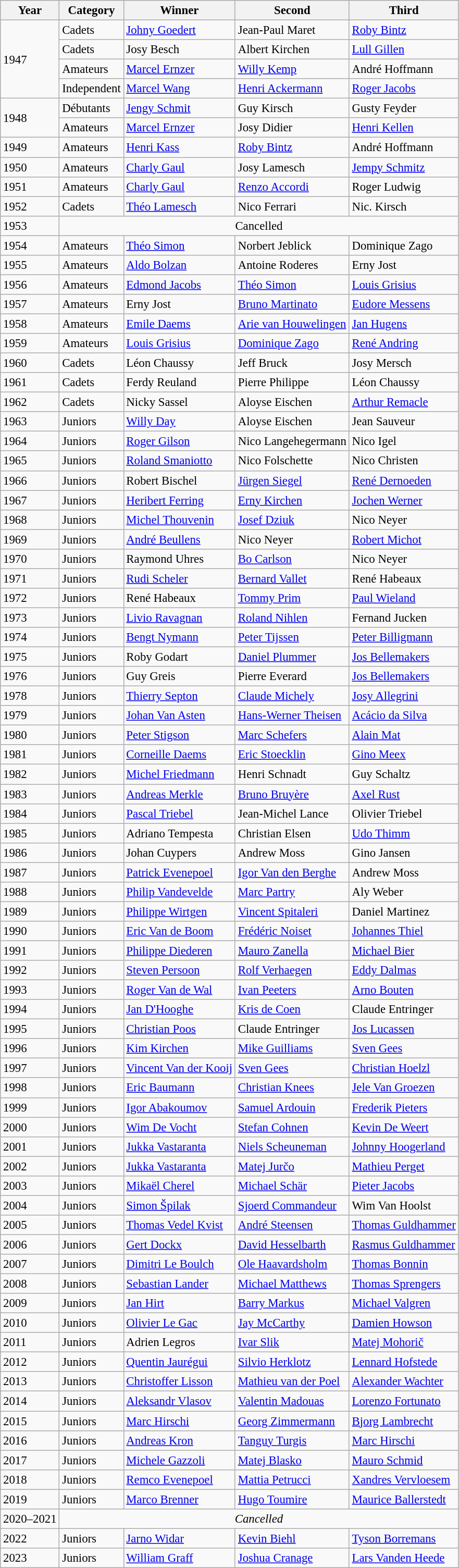<table class="wikitable sortable" style="font-size:95%">
<tr>
<th>Year</th>
<th>Category</th>
<th>Winner</th>
<th>Second</th>
<th>Third</th>
</tr>
<tr>
<td rowspan="4">1947</td>
<td>Cadets</td>
<td> <a href='#'>Johny Goedert</a></td>
<td> Jean-Paul Maret</td>
<td> <a href='#'>Roby Bintz</a></td>
</tr>
<tr>
<td>Cadets</td>
<td> Josy Besch</td>
<td> Albert Kirchen</td>
<td> <a href='#'>Lull Gillen</a></td>
</tr>
<tr>
<td>Amateurs</td>
<td> <a href='#'>Marcel Ernzer</a></td>
<td> <a href='#'>Willy Kemp</a></td>
<td> André Hoffmann</td>
</tr>
<tr>
<td>Independent</td>
<td> <a href='#'>Marcel Wang</a></td>
<td> <a href='#'>Henri Ackermann</a></td>
<td> <a href='#'>Roger Jacobs</a></td>
</tr>
<tr>
<td rowspan="2">1948</td>
<td>Débutants</td>
<td> <a href='#'>Jengy Schmit</a></td>
<td> Guy Kirsch</td>
<td> Gusty Feyder</td>
</tr>
<tr>
<td>Amateurs</td>
<td> <a href='#'>Marcel Ernzer</a></td>
<td> Josy Didier</td>
<td> <a href='#'>Henri Kellen</a></td>
</tr>
<tr>
<td>1949</td>
<td>Amateurs</td>
<td> <a href='#'>Henri Kass</a></td>
<td> <a href='#'>Roby Bintz</a></td>
<td> André Hoffmann</td>
</tr>
<tr>
<td>1950</td>
<td>Amateurs</td>
<td> <a href='#'>Charly Gaul</a></td>
<td> Josy Lamesch</td>
<td> <a href='#'>Jempy Schmitz</a></td>
</tr>
<tr>
<td>1951</td>
<td>Amateurs</td>
<td> <a href='#'>Charly Gaul</a></td>
<td> <a href='#'>Renzo Accordi</a></td>
<td> Roger Ludwig</td>
</tr>
<tr>
<td>1952</td>
<td>Cadets</td>
<td> <a href='#'>Théo Lamesch</a></td>
<td> Nico Ferrari</td>
<td> Nic. Kirsch</td>
</tr>
<tr>
<td>1953</td>
<td colspan="4" align=center>Cancelled</td>
</tr>
<tr>
<td>1954</td>
<td>Amateurs</td>
<td> <a href='#'>Théo Simon</a></td>
<td> Norbert Jeblick</td>
<td> Dominique Zago</td>
</tr>
<tr>
<td>1955</td>
<td>Amateurs</td>
<td> <a href='#'>Aldo Bolzan</a></td>
<td> Antoine Roderes</td>
<td> Erny Jost</td>
</tr>
<tr>
<td>1956</td>
<td>Amateurs</td>
<td> <a href='#'>Edmond Jacobs</a></td>
<td> <a href='#'>Théo Simon</a></td>
<td> <a href='#'>Louis Grisius</a></td>
</tr>
<tr>
<td>1957</td>
<td>Amateurs</td>
<td> Erny Jost</td>
<td> <a href='#'>Bruno Martinato</a></td>
<td>  <a href='#'>Eudore Messens</a></td>
</tr>
<tr>
<td>1958</td>
<td>Amateurs</td>
<td> <a href='#'>Emile Daems</a></td>
<td> <a href='#'>Arie van Houwelingen</a></td>
<td> <a href='#'>Jan Hugens</a></td>
</tr>
<tr>
<td>1959</td>
<td>Amateurs</td>
<td> <a href='#'>Louis Grisius</a></td>
<td> <a href='#'>Dominique Zago</a></td>
<td> <a href='#'>René Andring</a></td>
</tr>
<tr>
<td>1960</td>
<td>Cadets</td>
<td> Léon Chaussy</td>
<td> Jeff Bruck</td>
<td> Josy Mersch </td>
</tr>
<tr>
<td>1961</td>
<td>Cadets</td>
<td> Ferdy Reuland</td>
<td> Pierre Philippe</td>
<td> Léon Chaussy</td>
</tr>
<tr>
<td>1962</td>
<td>Cadets</td>
<td> Nicky Sassel</td>
<td> Aloyse Eischen</td>
<td> <a href='#'>Arthur Remacle</a></td>
</tr>
<tr>
<td>1963</td>
<td>Juniors</td>
<td> <a href='#'>Willy Day</a></td>
<td> Aloyse Eischen</td>
<td> Jean Sauveur</td>
</tr>
<tr>
<td>1964</td>
<td>Juniors</td>
<td> <a href='#'>Roger Gilson</a></td>
<td> Nico Langehegermann</td>
<td> Nico Igel</td>
</tr>
<tr>
<td>1965</td>
<td>Juniors</td>
<td> <a href='#'>Roland Smaniotto</a></td>
<td> Nico Folschette</td>
<td> Nico Christen</td>
</tr>
<tr>
<td>1966</td>
<td>Juniors</td>
<td> Robert Bischel</td>
<td> <a href='#'>Jürgen Siegel</a></td>
<td> <a href='#'>René Dernoeden</a></td>
</tr>
<tr>
<td>1967</td>
<td>Juniors</td>
<td> <a href='#'>Heribert Ferring</a></td>
<td> <a href='#'>Erny Kirchen</a></td>
<td> <a href='#'>Jochen Werner</a></td>
</tr>
<tr>
<td>1968</td>
<td>Juniors</td>
<td> <a href='#'>Michel Thouvenin</a></td>
<td> <a href='#'>Josef Dziuk</a></td>
<td> Nico Neyer</td>
</tr>
<tr>
<td>1969</td>
<td>Juniors</td>
<td> <a href='#'>André Beullens</a></td>
<td> Nico Neyer</td>
<td> <a href='#'>Robert Michot</a></td>
</tr>
<tr>
<td>1970</td>
<td>Juniors</td>
<td> Raymond Uhres</td>
<td> <a href='#'>Bo Carlson</a></td>
<td> Nico Neyer</td>
</tr>
<tr>
<td>1971</td>
<td>Juniors</td>
<td> <a href='#'>Rudi Scheler</a></td>
<td> <a href='#'>Bernard Vallet</a></td>
<td> René Habeaux</td>
</tr>
<tr>
<td>1972</td>
<td>Juniors</td>
<td> René Habeaux</td>
<td> <a href='#'>Tommy Prim</a></td>
<td> <a href='#'>Paul Wieland</a></td>
</tr>
<tr>
<td>1973</td>
<td>Juniors</td>
<td> <a href='#'>Livio Ravagnan</a></td>
<td> <a href='#'>Roland Nihlen</a></td>
<td> Fernand Jucken</td>
</tr>
<tr>
<td>1974</td>
<td>Juniors</td>
<td> <a href='#'>Bengt Nymann</a></td>
<td> <a href='#'>Peter Tijssen</a></td>
<td> <a href='#'>Peter Billigmann</a></td>
</tr>
<tr>
<td>1975</td>
<td>Juniors</td>
<td> Roby Godart</td>
<td> <a href='#'>Daniel Plummer</a></td>
<td>   <a href='#'>Jos Bellemakers</a></td>
</tr>
<tr>
<td>1976</td>
<td>Juniors</td>
<td> Guy Greis</td>
<td> Pierre Everard</td>
<td> <a href='#'>Jos Bellemakers</a></td>
</tr>
<tr>
<td>1978</td>
<td>Juniors</td>
<td> <a href='#'>Thierry Septon</a></td>
<td> <a href='#'>Claude Michely</a></td>
<td> <a href='#'>Josy Allegrini</a></td>
</tr>
<tr>
<td>1979</td>
<td>Juniors</td>
<td> <a href='#'>Johan Van Asten</a></td>
<td>  <a href='#'>Hans-Werner Theisen</a></td>
<td>  <a href='#'>Acácio da Silva</a></td>
</tr>
<tr>
<td>1980</td>
<td>Juniors</td>
<td> <a href='#'>Peter Stigson</a></td>
<td> <a href='#'>Marc Schefers</a></td>
<td> <a href='#'>Alain Mat</a></td>
</tr>
<tr>
<td>1981</td>
<td>Juniors</td>
<td> <a href='#'>Corneille Daems</a></td>
<td> <a href='#'>Eric Stoecklin</a></td>
<td> <a href='#'>Gino Meex</a></td>
</tr>
<tr>
<td>1982</td>
<td>Juniors</td>
<td> <a href='#'>Michel Friedmann</a></td>
<td> Henri Schnadt</td>
<td> Guy Schaltz</td>
</tr>
<tr>
<td>1983</td>
<td>Juniors</td>
<td> <a href='#'>Andreas Merkle</a></td>
<td> <a href='#'>Bruno Bruyère</a></td>
<td> <a href='#'>Axel Rust</a></td>
</tr>
<tr>
<td>1984</td>
<td>Juniors</td>
<td> <a href='#'>Pascal Triebel</a></td>
<td> Jean-Michel Lance</td>
<td> Olivier Triebel</td>
</tr>
<tr>
<td>1985</td>
<td>Juniors</td>
<td> Adriano Tempesta</td>
<td> Christian Elsen</td>
<td> <a href='#'>Udo Thimm</a></td>
</tr>
<tr>
<td>1986</td>
<td>Juniors</td>
<td> Johan Cuypers</td>
<td> Andrew Moss</td>
<td> Gino Jansen</td>
</tr>
<tr>
<td>1987</td>
<td>Juniors</td>
<td> <a href='#'>Patrick Evenepoel</a></td>
<td> <a href='#'>Igor Van den Berghe</a></td>
<td> Andrew Moss</td>
</tr>
<tr>
<td>1988</td>
<td>Juniors</td>
<td> <a href='#'>Philip Vandevelde</a></td>
<td> <a href='#'>Marc Partry</a></td>
<td> Aly Weber</td>
</tr>
<tr>
<td>1989</td>
<td>Juniors</td>
<td> <a href='#'>Philippe Wirtgen</a></td>
<td> <a href='#'>Vincent Spitaleri</a></td>
<td> Daniel Martinez</td>
</tr>
<tr>
<td>1990</td>
<td>Juniors</td>
<td> <a href='#'>Eric Van de Boom</a></td>
<td> <a href='#'>Frédéric Noiset</a></td>
<td> <a href='#'>Johannes Thiel</a></td>
</tr>
<tr>
<td>1991</td>
<td>Juniors</td>
<td> <a href='#'>Philippe Diederen</a></td>
<td> <a href='#'>Mauro Zanella</a></td>
<td> <a href='#'>Michael Bier</a></td>
</tr>
<tr>
<td>1992</td>
<td>Juniors</td>
<td> <a href='#'>Steven Persoon</a></td>
<td> <a href='#'>Rolf Verhaegen</a></td>
<td> <a href='#'>Eddy Dalmas</a></td>
</tr>
<tr>
<td>1993</td>
<td>Juniors</td>
<td> <a href='#'>Roger Van de Wal</a></td>
<td> <a href='#'>Ivan Peeters</a></td>
<td> <a href='#'>Arno Bouten</a></td>
</tr>
<tr>
<td>1994</td>
<td>Juniors</td>
<td> <a href='#'>Jan D'Hooghe</a></td>
<td> <a href='#'>Kris de Coen</a></td>
<td> Claude Entringer</td>
</tr>
<tr>
<td>1995</td>
<td>Juniors</td>
<td> <a href='#'>Christian Poos</a></td>
<td> Claude Entringer</td>
<td> <a href='#'>Jos Lucassen</a></td>
</tr>
<tr>
<td>1996</td>
<td>Juniors</td>
<td> <a href='#'>Kim Kirchen</a></td>
<td> <a href='#'>Mike Guilliams</a></td>
<td> <a href='#'>Sven Gees</a></td>
</tr>
<tr>
<td>1997</td>
<td>Juniors</td>
<td> <a href='#'>Vincent Van der Kooij</a></td>
<td> <a href='#'>Sven Gees</a></td>
<td> <a href='#'>Christian Hoelzl</a></td>
</tr>
<tr>
<td>1998</td>
<td>Juniors</td>
<td> <a href='#'>Eric Baumann</a></td>
<td> <a href='#'>Christian Knees</a></td>
<td> <a href='#'>Jele Van Groezen</a></td>
</tr>
<tr>
<td>1999</td>
<td>Juniors</td>
<td> <a href='#'>Igor Abakoumov</a></td>
<td> <a href='#'>Samuel Ardouin</a></td>
<td> <a href='#'>Frederik Pieters</a></td>
</tr>
<tr>
<td>2000</td>
<td>Juniors</td>
<td> <a href='#'>Wim De Vocht</a></td>
<td> <a href='#'>Stefan Cohnen</a></td>
<td>  <a href='#'>Kevin De Weert</a></td>
</tr>
<tr>
<td>2001</td>
<td>Juniors</td>
<td> <a href='#'>Jukka Vastaranta</a></td>
<td> <a href='#'>Niels Scheuneman</a></td>
<td> <a href='#'>Johnny Hoogerland</a></td>
</tr>
<tr>
<td>2002</td>
<td>Juniors</td>
<td> <a href='#'>Jukka Vastaranta</a></td>
<td> <a href='#'>Matej Jurčo</a></td>
<td> <a href='#'>Mathieu Perget</a></td>
</tr>
<tr>
<td>2003</td>
<td>Juniors</td>
<td> <a href='#'>Mikaël Cherel</a></td>
<td> <a href='#'>Michael Schär</a></td>
<td> <a href='#'>Pieter Jacobs</a></td>
</tr>
<tr>
<td>2004</td>
<td>Juniors</td>
<td> <a href='#'>Simon Špilak</a></td>
<td> <a href='#'>Sjoerd Commandeur</a></td>
<td> Wim Van Hoolst</td>
</tr>
<tr>
<td>2005</td>
<td>Juniors</td>
<td> <a href='#'>Thomas Vedel Kvist</a></td>
<td> <a href='#'>André Steensen</a></td>
<td> <a href='#'>Thomas Guldhammer</a></td>
</tr>
<tr>
<td>2006</td>
<td>Juniors</td>
<td> <a href='#'>Gert Dockx</a></td>
<td> <a href='#'>David Hesselbarth</a></td>
<td> <a href='#'>Rasmus Guldhammer</a></td>
</tr>
<tr>
<td>2007</td>
<td>Juniors</td>
<td> <a href='#'>Dimitri Le Boulch</a></td>
<td> <a href='#'>Ole Haavardsholm</a></td>
<td> <a href='#'>Thomas Bonnin</a></td>
</tr>
<tr>
<td>2008</td>
<td>Juniors</td>
<td> <a href='#'>Sebastian Lander</a></td>
<td> <a href='#'>Michael Matthews</a></td>
<td> <a href='#'>Thomas Sprengers</a></td>
</tr>
<tr>
<td>2009</td>
<td>Juniors</td>
<td> <a href='#'>Jan Hirt</a></td>
<td> <a href='#'>Barry Markus</a></td>
<td> <a href='#'>Michael Valgren</a></td>
</tr>
<tr>
<td>2010</td>
<td>Juniors</td>
<td> <a href='#'>Olivier Le Gac</a></td>
<td> <a href='#'>Jay McCarthy</a></td>
<td> <a href='#'>Damien Howson</a></td>
</tr>
<tr>
<td>2011</td>
<td>Juniors</td>
<td> Adrien Legros</td>
<td> <a href='#'>Ivar Slik</a></td>
<td> <a href='#'>Matej Mohorič</a></td>
</tr>
<tr>
<td>2012</td>
<td>Juniors</td>
<td> <a href='#'>Quentin Jaurégui</a></td>
<td> <a href='#'>Silvio Herklotz</a></td>
<td> <a href='#'>Lennard Hofstede</a></td>
</tr>
<tr>
<td>2013</td>
<td>Juniors</td>
<td> <a href='#'>Christoffer Lisson</a></td>
<td> <a href='#'>Mathieu van der Poel</a></td>
<td> <a href='#'>Alexander Wachter</a></td>
</tr>
<tr>
<td>2014</td>
<td>Juniors</td>
<td> <a href='#'>Aleksandr Vlasov</a></td>
<td> <a href='#'>Valentin Madouas</a></td>
<td> <a href='#'>Lorenzo Fortunato</a></td>
</tr>
<tr>
<td>2015</td>
<td>Juniors</td>
<td> <a href='#'>Marc Hirschi</a></td>
<td> <a href='#'>Georg Zimmermann</a></td>
<td> <a href='#'>Bjorg Lambrecht</a></td>
</tr>
<tr>
<td>2016</td>
<td>Juniors</td>
<td> <a href='#'>Andreas Kron</a></td>
<td> <a href='#'>Tanguy Turgis</a></td>
<td> <a href='#'>Marc Hirschi</a></td>
</tr>
<tr>
<td>2017</td>
<td>Juniors</td>
<td> <a href='#'>Michele Gazzoli</a></td>
<td> <a href='#'>Matej Blasko</a></td>
<td> <a href='#'>Mauro Schmid</a></td>
</tr>
<tr>
<td>2018</td>
<td>Juniors</td>
<td> <a href='#'>Remco Evenepoel</a></td>
<td> <a href='#'>Mattia Petrucci</a></td>
<td> <a href='#'>Xandres Vervloesem</a></td>
</tr>
<tr>
<td>2019</td>
<td>Juniors</td>
<td> <a href='#'>Marco Brenner</a></td>
<td> <a href='#'>Hugo Toumire</a></td>
<td> <a href='#'>Maurice Ballerstedt</a></td>
</tr>
<tr>
<td>2020–2021</td>
<td colspan=4 align=center><em>Cancelled</em></td>
</tr>
<tr>
<td>2022</td>
<td>Juniors</td>
<td> <a href='#'>Jarno Widar</a></td>
<td> <a href='#'>Kevin Biehl</a></td>
<td> <a href='#'>Tyson Borremans</a></td>
</tr>
<tr>
<td>2023</td>
<td>Juniors</td>
<td> <a href='#'>William Graff</a></td>
<td> <a href='#'>Joshua Cranage</a></td>
<td> <a href='#'>Lars Vanden Heede</a></td>
</tr>
</table>
